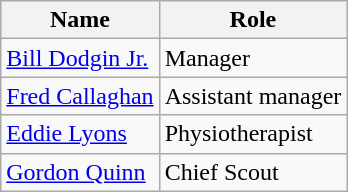<table class="wikitable">
<tr>
<th>Name</th>
<th>Role</th>
</tr>
<tr>
<td> <a href='#'>Bill Dodgin Jr.</a></td>
<td>Manager</td>
</tr>
<tr>
<td> <a href='#'>Fred Callaghan</a></td>
<td>Assistant manager</td>
</tr>
<tr>
<td> <a href='#'>Eddie Lyons</a></td>
<td>Physiotherapist</td>
</tr>
<tr>
<td> <a href='#'>Gordon Quinn</a></td>
<td>Chief Scout</td>
</tr>
</table>
